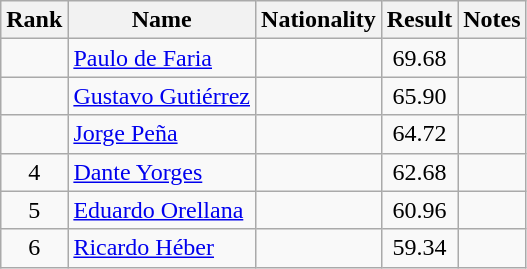<table class="wikitable sortable" style="text-align:center">
<tr>
<th>Rank</th>
<th>Name</th>
<th>Nationality</th>
<th>Result</th>
<th>Notes</th>
</tr>
<tr>
<td></td>
<td align=left><a href='#'>Paulo de Faria</a></td>
<td align=left></td>
<td>69.68</td>
<td></td>
</tr>
<tr>
<td></td>
<td align=left><a href='#'>Gustavo Gutiérrez</a></td>
<td align=left></td>
<td>65.90</td>
<td></td>
</tr>
<tr>
<td></td>
<td align=left><a href='#'>Jorge Peña</a></td>
<td align=left></td>
<td>64.72</td>
<td></td>
</tr>
<tr>
<td>4</td>
<td align=left><a href='#'>Dante Yorges</a></td>
<td align=left></td>
<td>62.68</td>
<td></td>
</tr>
<tr>
<td>5</td>
<td align=left><a href='#'>Eduardo Orellana</a></td>
<td align=left></td>
<td>60.96</td>
<td></td>
</tr>
<tr>
<td>6</td>
<td align=left><a href='#'>Ricardo Héber</a></td>
<td align=left></td>
<td>59.34</td>
<td></td>
</tr>
</table>
